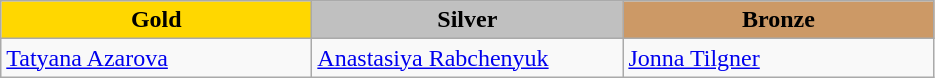<table class="wikitable" style="text-align:left">
<tr align="center">
<td width=200 bgcolor=gold><strong>Gold</strong></td>
<td width=200 bgcolor=silver><strong>Silver</strong></td>
<td width=200 bgcolor=CC9966><strong>Bronze</strong></td>
</tr>
<tr>
<td><a href='#'>Tatyana Azarova</a><br><em></em></td>
<td><a href='#'>Anastasiya Rabchenyuk</a><br><em></em></td>
<td><a href='#'>Jonna Tilgner</a><br><em></em></td>
</tr>
</table>
